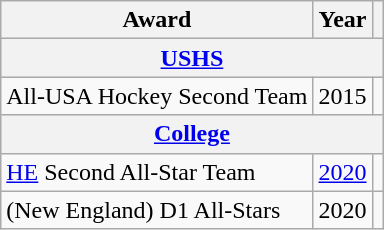<table class="wikitable">
<tr>
<th>Award</th>
<th>Year</th>
<th></th>
</tr>
<tr ALIGN="center" bgcolor="#e0e0e0">
<th colspan="3"><a href='#'>USHS</a></th>
</tr>
<tr>
<td>All-USA Hockey Second Team</td>
<td>2015</td>
<td></td>
</tr>
<tr ALIGN="center" bgcolor="#e0e0e0">
<th colspan="3"><a href='#'>College</a></th>
</tr>
<tr>
<td><a href='#'>HE</a> Second All-Star Team</td>
<td><a href='#'>2020</a></td>
<td></td>
</tr>
<tr>
<td>(New England) D1 All-Stars</td>
<td>2020</td>
<td></td>
</tr>
</table>
